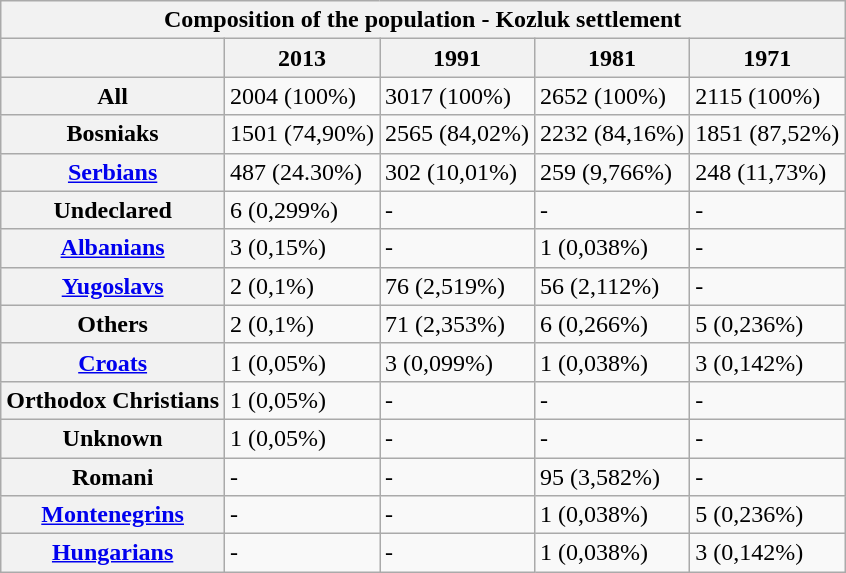<table class="wikitable">
<tr>
<th colspan="5">Composition of the population - Kozluk settlement</th>
</tr>
<tr>
<th></th>
<th>2013</th>
<th>1991</th>
<th>1981</th>
<th>1971</th>
</tr>
<tr>
<th>All</th>
<td>2004 (100%)</td>
<td>3017 (100%)</td>
<td>2652 (100%)</td>
<td>2115 (100%)</td>
</tr>
<tr>
<th>Bosniaks</th>
<td>1501 (74,90%)</td>
<td>2565 (84,02%)</td>
<td>2232 (84,16%)</td>
<td>1851 (87,52%)</td>
</tr>
<tr>
<th><a href='#'>Serbians</a></th>
<td>487 (24.30%)</td>
<td>302 (10,01%)</td>
<td>259 (9,766%)</td>
<td>248 (11,73%)</td>
</tr>
<tr>
<th>Undeclared</th>
<td>6 (0,299%)</td>
<td>-</td>
<td>-</td>
<td>-</td>
</tr>
<tr>
<th><a href='#'>Albanians</a></th>
<td>3 (0,15%)</td>
<td>-</td>
<td>1 (0,038%)</td>
<td>-</td>
</tr>
<tr>
<th><a href='#'>Yugoslavs</a></th>
<td>2 (0,1%)</td>
<td>76 (2,519%)</td>
<td>56 (2,112%)</td>
<td>-</td>
</tr>
<tr>
<th>Others</th>
<td>2 (0,1%)</td>
<td>71 (2,353%)</td>
<td>6 (0,266%)</td>
<td>5 (0,236%)</td>
</tr>
<tr>
<th><a href='#'>Croats</a></th>
<td>1 (0,05%)</td>
<td>3 (0,099%)</td>
<td>1 (0,038%)</td>
<td>3 (0,142%)</td>
</tr>
<tr>
<th>Orthodox Christians</th>
<td>1 (0,05%)</td>
<td>-</td>
<td>-</td>
<td>-</td>
</tr>
<tr>
<th>Unknown</th>
<td>1 (0,05%)</td>
<td>-</td>
<td>-</td>
<td>-</td>
</tr>
<tr>
<th>Romani</th>
<td>-</td>
<td>-</td>
<td>95 (3,582%)</td>
<td>-</td>
</tr>
<tr>
<th><a href='#'>Montenegrins</a></th>
<td>-</td>
<td>-</td>
<td>1 (0,038%)</td>
<td>5 (0,236%)</td>
</tr>
<tr>
<th><a href='#'>Hungarians</a></th>
<td>-</td>
<td>-</td>
<td>1 (0,038%)</td>
<td>3 (0,142%)</td>
</tr>
</table>
